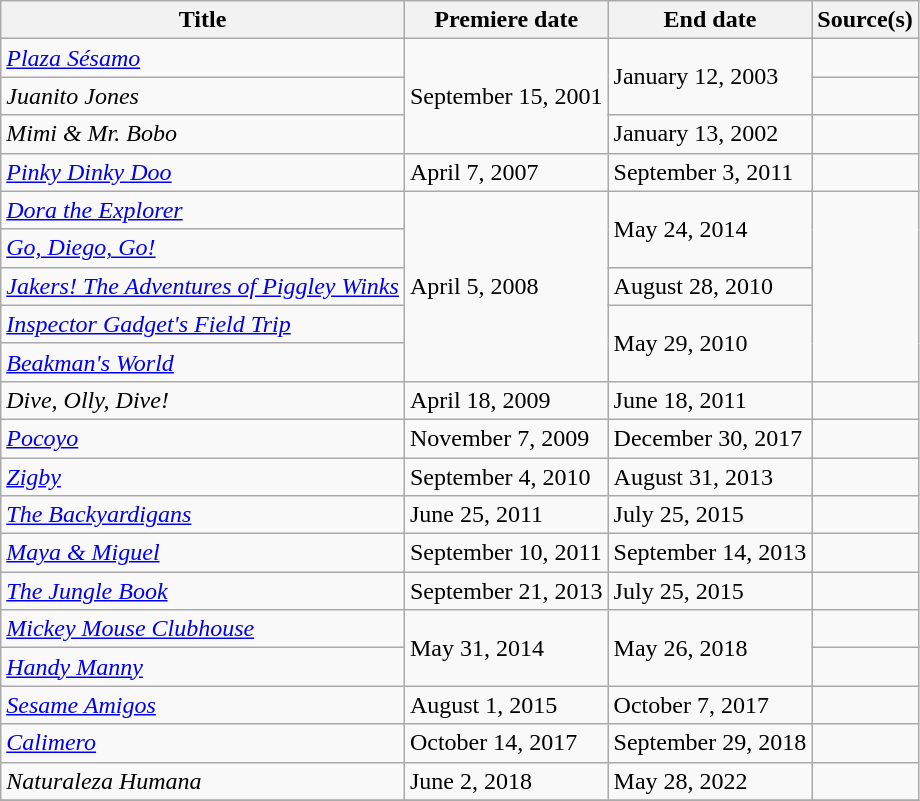<table class="wikitable sortable">
<tr>
<th>Title</th>
<th>Premiere date</th>
<th>End date</th>
<th>Source(s)</th>
</tr>
<tr>
<td><em><a href='#'>Plaza Sésamo</a></em></td>
<td rowspan="3">September 15, 2001</td>
<td rowspan="2">January 12, 2003</td>
<td></td>
</tr>
<tr>
<td><em>Juanito Jones</em></td>
<td></td>
</tr>
<tr>
<td><em>Mimi & Mr. Bobo</em></td>
<td>January 13, 2002</td>
<td></td>
</tr>
<tr>
<td><em><a href='#'>Pinky Dinky Doo</a></em></td>
<td>April 7, 2007</td>
<td>September 3, 2011</td>
<td></td>
</tr>
<tr>
<td><em><a href='#'>Dora the Explorer</a></em></td>
<td rowspan=5>April 5, 2008</td>
<td rowspan=2>May 24, 2014</td>
<td rowspan=5></td>
</tr>
<tr>
<td><em><a href='#'>Go, Diego, Go!</a></em></td>
</tr>
<tr>
<td><em><a href='#'>Jakers! The Adventures of Piggley Winks</a></em></td>
<td>August 28, 2010</td>
</tr>
<tr>
<td><em><a href='#'>Inspector Gadget's Field Trip</a></em></td>
<td rowspan=2>May 29, 2010</td>
</tr>
<tr>
<td><em><a href='#'>Beakman's World</a></em></td>
</tr>
<tr>
<td><em>Dive, Olly, Dive!</em></td>
<td>April 18, 2009</td>
<td>June 18, 2011</td>
<td></td>
</tr>
<tr>
<td><em><a href='#'>Pocoyo</a></em></td>
<td>November 7, 2009</td>
<td>December 30, 2017</td>
<td></td>
</tr>
<tr>
<td><em><a href='#'>Zigby</a></em></td>
<td>September 4, 2010</td>
<td>August 31, 2013</td>
<td></td>
</tr>
<tr>
<td><em><a href='#'>The Backyardigans</a></em></td>
<td>June 25, 2011</td>
<td>July 25, 2015</td>
<td></td>
</tr>
<tr>
<td><em><a href='#'>Maya & Miguel</a></em></td>
<td>September 10, 2011</td>
<td>September 14, 2013</td>
<td></td>
</tr>
<tr>
<td><em><a href='#'>The Jungle Book</a></em></td>
<td>September 21, 2013</td>
<td>July 25, 2015</td>
<td></td>
</tr>
<tr>
<td><em><a href='#'>Mickey Mouse Clubhouse</a></em></td>
<td rowspan=2>May 31, 2014</td>
<td rowspan=2>May 26, 2018</td>
<td></td>
</tr>
<tr>
<td><em><a href='#'>Handy Manny</a></em></td>
<td></td>
</tr>
<tr>
<td><em><a href='#'>Sesame Amigos</a></em></td>
<td>August 1, 2015</td>
<td>October 7, 2017</td>
<td></td>
</tr>
<tr>
<td><em><a href='#'>Calimero</a></em></td>
<td>October 14, 2017</td>
<td>September 29, 2018</td>
<td></td>
</tr>
<tr>
<td><em>Naturaleza Humana</em></td>
<td>June 2, 2018</td>
<td>May 28, 2022</td>
<td></td>
</tr>
<tr>
</tr>
</table>
